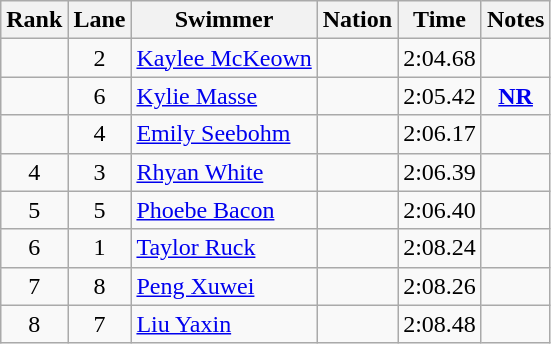<table class="wikitable sortable" style="text-align:center">
<tr>
<th>Rank</th>
<th>Lane</th>
<th>Swimmer</th>
<th>Nation</th>
<th>Time</th>
<th>Notes</th>
</tr>
<tr>
<td></td>
<td>2</td>
<td align=left><a href='#'>Kaylee McKeown</a></td>
<td align=left></td>
<td>2:04.68</td>
<td></td>
</tr>
<tr>
<td></td>
<td>6</td>
<td align=left><a href='#'>Kylie Masse</a></td>
<td align=left></td>
<td>2:05.42</td>
<td><strong><a href='#'>NR</a></strong></td>
</tr>
<tr>
<td></td>
<td>4</td>
<td align=left><a href='#'>Emily Seebohm</a></td>
<td align=left></td>
<td>2:06.17</td>
<td></td>
</tr>
<tr>
<td>4</td>
<td>3</td>
<td align=left><a href='#'>Rhyan White</a></td>
<td align=left></td>
<td>2:06.39</td>
<td></td>
</tr>
<tr>
<td>5</td>
<td>5</td>
<td align=left><a href='#'>Phoebe Bacon</a></td>
<td align=left></td>
<td>2:06.40</td>
<td></td>
</tr>
<tr>
<td>6</td>
<td>1</td>
<td align=left><a href='#'>Taylor Ruck</a></td>
<td align=left></td>
<td>2:08.24</td>
<td></td>
</tr>
<tr>
<td>7</td>
<td>8</td>
<td align=left><a href='#'>Peng Xuwei</a></td>
<td align=left></td>
<td>2:08.26</td>
<td></td>
</tr>
<tr>
<td>8</td>
<td>7</td>
<td align=left><a href='#'>Liu Yaxin</a></td>
<td align=left></td>
<td>2:08.48</td>
<td></td>
</tr>
</table>
